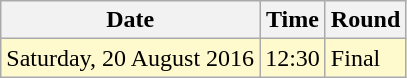<table class="wikitable">
<tr>
<th>Date</th>
<th>Time</th>
<th>Round</th>
</tr>
<tr>
<td style=background:lemonchiffon>Saturday, 20 August 2016</td>
<td style=background:lemonchiffon>12:30</td>
<td style=background:lemonchiffon>Final</td>
</tr>
</table>
